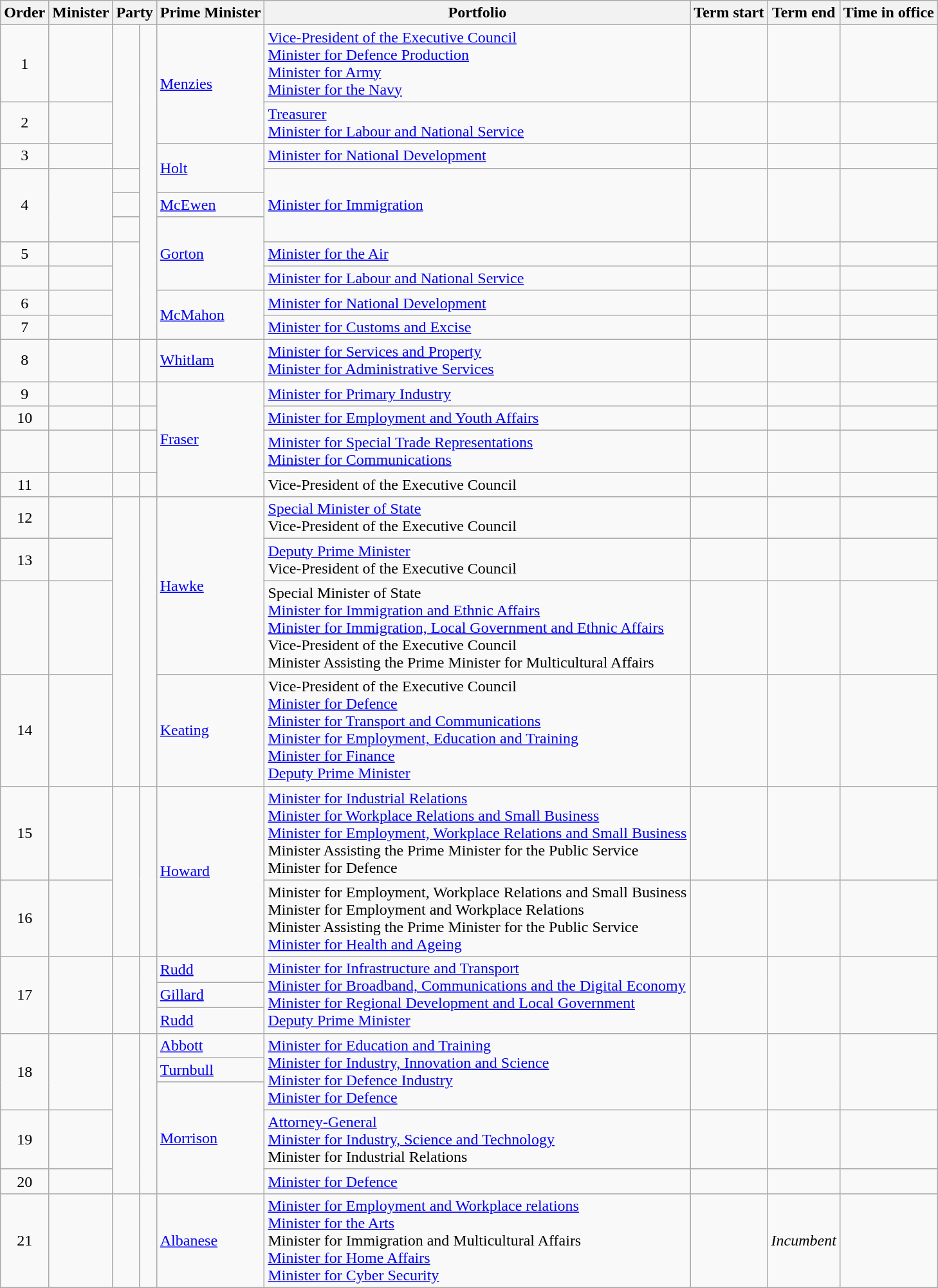<table class="wikitable sortable">
<tr>
<th>Order</th>
<th>Minister</th>
<th colspan="2">Party</th>
<th>Prime Minister</th>
<th>Portfolio</th>
<th>Term start</th>
<th>Term end</th>
<th>Time in office</th>
</tr>
<tr>
<td align=center>1</td>
<td></td>
<td rowspan="3" > </td>
<td rowspan=10></td>
<td rowspan=2><a href='#'>Menzies</a></td>
<td><a href='#'>Vice-President of the Executive Council</a><br><a href='#'>Minister for Defence Production</a><br><a href='#'>Minister for Army</a><br><a href='#'>Minister for the Navy</a></td>
<td align=center></td>
<td align=center></td>
<td align=right></td>
</tr>
<tr>
<td align=center>2</td>
<td></td>
<td><a href='#'>Treasurer</a><br><a href='#'>Minister for Labour and National Service</a></td>
<td align=center></td>
<td align=center></td>
<td align=right><strong></strong></td>
</tr>
<tr>
<td align=center>3</td>
<td></td>
<td rowspan=2><a href='#'>Holt</a></td>
<td><a href='#'>Minister for National Development</a></td>
<td align=center></td>
<td align=center></td>
<td align=right></td>
</tr>
<tr>
<td rowspan=3 align=center>4</td>
<td rowspan=3></td>
<td> </td>
<td rowspan=3><a href='#'>Minister for Immigration</a></td>
<td rowspan=3 align=center></td>
<td rowspan=3 align=center></td>
<td rowspan=3 align=right></td>
</tr>
<tr>
<td> </td>
<td><a href='#'>McEwen</a></td>
</tr>
<tr>
<td> </td>
<td rowspan=3><a href='#'>Gorton</a></td>
</tr>
<tr>
<td align=center>5</td>
<td></td>
<td rowspan=4 > </td>
<td><a href='#'>Minister for the Air</a></td>
<td align=center></td>
<td align=center></td>
<td align=right></td>
</tr>
<tr>
<td align=center></td>
<td></td>
<td><a href='#'>Minister for Labour and National Service</a></td>
<td align=center></td>
<td align=center></td>
<td align=right></td>
</tr>
<tr>
<td align=center>6</td>
<td></td>
<td rowspan=2><a href='#'>McMahon</a></td>
<td><a href='#'>Minister for National Development</a></td>
<td align=center></td>
<td align=center></td>
<td align=right></td>
</tr>
<tr>
<td align=center>7</td>
<td></td>
<td><a href='#'>Minister for Customs and Excise</a></td>
<td align=center></td>
<td align=center></td>
<td align=right></td>
</tr>
<tr>
<td align=center>8</td>
<td></td>
<td></td>
<td></td>
<td><a href='#'>Whitlam</a></td>
<td><a href='#'>Minister for Services and Property</a><br><a href='#'>Minister for Administrative Services</a></td>
<td align=center></td>
<td align=center></td>
<td align=right></td>
</tr>
<tr>
<td align=center>9</td>
<td></td>
<td></td>
<td></td>
<td rowspan=4><a href='#'>Fraser</a></td>
<td><a href='#'>Minister for Primary Industry</a></td>
<td align=center></td>
<td align=center></td>
<td align=right></td>
</tr>
<tr>
<td align=center>10</td>
<td></td>
<td></td>
<td></td>
<td><a href='#'>Minister for Employment and Youth Affairs</a></td>
<td align=center></td>
<td align=center></td>
<td align=right></td>
</tr>
<tr>
<td align=center></td>
<td></td>
<td></td>
<td></td>
<td><a href='#'>Minister for Special Trade Representations</a><br><a href='#'>Minister for Communications</a></td>
<td align=center></td>
<td align=center></td>
<td align=right></td>
</tr>
<tr>
<td align=center>11</td>
<td></td>
<td></td>
<td></td>
<td>Vice-President of the Executive Council</td>
<td align=center></td>
<td align=center></td>
<td align=right></td>
</tr>
<tr>
<td align=center>12</td>
<td></td>
<td rowspan="5" ></td>
<td rowspan=5></td>
<td rowspan=4><a href='#'>Hawke</a></td>
<td><a href='#'>Special Minister of State</a><br>Vice-President of the Executive Council</td>
<td align=center></td>
<td align=center></td>
<td align=right></td>
</tr>
<tr>
<td align=center>13</td>
<td></td>
<td><a href='#'>Deputy Prime Minister</a><br>Vice-President of the Executive Council</td>
<td align=center></td>
<td align=center></td>
<td align=right></td>
</tr>
<tr>
<td align=center></td>
<td></td>
<td>Special Minister of State<br><a href='#'>Minister for Immigration and Ethnic Affairs</a><br><a href='#'>Minister for Immigration, Local Government and Ethnic Affairs</a><br>Vice-President of the Executive Council<br>Minister Assisting the Prime Minister for Multicultural Affairs</td>
<td align=center></td>
<td align=center></td>
<td align=right></td>
</tr>
<tr>
<td rowspan=2 align=center>14</td>
<td rowspan=2></td>
<td rowspan=2>Vice-President of the Executive Council<br><a href='#'>Minister for Defence</a><br><a href='#'>Minister for Transport and Communications</a><br><a href='#'>Minister for Employment, Education and Training</a><br><a href='#'>Minister for Finance</a><br><a href='#'>Deputy Prime Minister</a></td>
<td rowspan=2 align=center></td>
<td rowspan=2 align=center></td>
<td rowspan=2 align=right></td>
</tr>
<tr>
<td><br><a href='#'>Keating</a><br> </td>
</tr>
<tr>
<td align=center>15</td>
<td></td>
<td rowspan="2" ></td>
<td rowspan=2></td>
<td rowspan=2><a href='#'>Howard</a></td>
<td><a href='#'>Minister for Industrial Relations</a><br><a href='#'>Minister for Workplace Relations and Small Business</a><br><a href='#'>Minister for Employment, Workplace Relations and Small Business</a><br>Minister Assisting the Prime Minister for the Public Service<br>Minister for Defence</td>
<td align=center></td>
<td align=center></td>
<td align=right></td>
</tr>
<tr>
<td align=center>16</td>
<td></td>
<td>Minister for Employment, Workplace Relations and Small Business<br>Minister for Employment and Workplace Relations<br>Minister Assisting the Prime Minister for the Public Service<br><a href='#'>Minister for Health and Ageing</a></td>
<td align=center></td>
<td align=center></td>
<td align=right></td>
</tr>
<tr>
<td rowspan=3 align=center>17</td>
<td rowspan=3></td>
<td rowspan=3 ></td>
<td rowspan=3></td>
<td><a href='#'>Rudd</a></td>
<td rowspan=3><a href='#'>Minister for Infrastructure and Transport</a><br><a href='#'>Minister for Broadband, Communications and the Digital Economy</a><br><a href='#'>Minister for Regional Development and Local Government</a><br><a href='#'>Deputy Prime Minister</a></td>
<td rowspan=3 align=center></td>
<td rowspan=3 align=center></td>
<td rowspan=3 align=right></td>
</tr>
<tr>
<td><a href='#'>Gillard</a></td>
</tr>
<tr>
<td><a href='#'>Rudd</a></td>
</tr>
<tr>
<td rowspan=3 align=center>18</td>
<td rowspan=3></td>
<td rowspan="5" ></td>
<td rowspan=5></td>
<td><a href='#'>Abbott</a></td>
<td rowspan=3><a href='#'>Minister for Education and Training</a><br><a href='#'>Minister for Industry, Innovation and Science</a><br><a href='#'>Minister for Defence Industry</a><br><a href='#'>Minister for Defence</a></td>
<td rowspan=3 align=center></td>
<td rowspan=3 align=center></td>
<td rowspan=3 align=right></td>
</tr>
<tr>
<td><a href='#'>Turnbull</a></td>
</tr>
<tr>
<td rowspan="3"><a href='#'>Morrison</a></td>
</tr>
<tr>
<td align=center>19</td>
<td></td>
<td><a href='#'>Attorney-General</a><br><a href='#'>Minister for Industry, Science and Technology</a><br>Minister for Industrial Relations</td>
<td align=center></td>
<td align=center></td>
<td align=right></td>
</tr>
<tr>
<td align=center>20</td>
<td></td>
<td><a href='#'>Minister for Defence</a></td>
<td align=center></td>
<td align=center></td>
<td align=right></td>
</tr>
<tr>
<td align=center>21</td>
<td></td>
<td rowspan=1 ></td>
<td rowspan=1></td>
<td><a href='#'>Albanese</a></td>
<td><a href='#'>Minister for Employment and Workplace relations</a> <br> <a href='#'>Minister for the Arts</a> <br> Minister for Immigration and Multicultural Affairs <br> <a href='#'>Minister for Home Affairs</a> <br> <a href='#'>Minister for Cyber Security</a></td>
<td align=center></td>
<td align=center><em>Incumbent</em></td>
<td align=right></td>
</tr>
</table>
